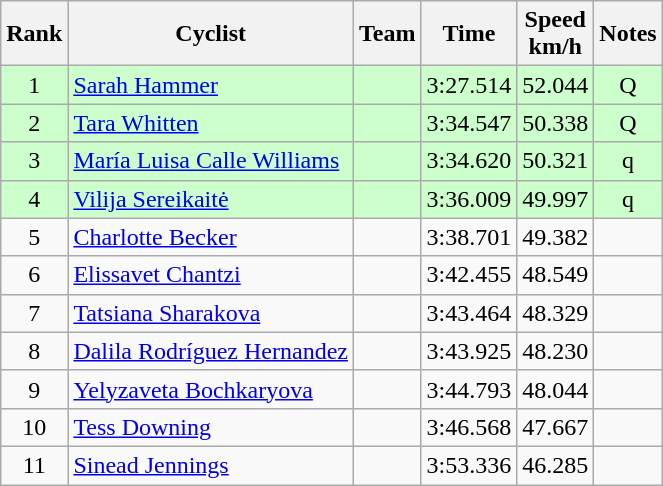<table class="wikitable sortable" style="text-align:center;">
<tr>
<th>Rank</th>
<th class="unsortable">Cyclist</th>
<th>Team</th>
<th>Time</th>
<th>Speed<br>km/h</th>
<th class="unsortable">Notes</th>
</tr>
<tr bgcolor=ccffcc>
<td align=center>1</td>
<td align=left><a href='#'>Sarah Hammer</a></td>
<td align=left></td>
<td>3:27.514</td>
<td>52.044</td>
<td>Q</td>
</tr>
<tr bgcolor=ccffcc>
<td align=center>2</td>
<td align=left><a href='#'>Tara Whitten</a></td>
<td align=left></td>
<td>3:34.547</td>
<td>50.338</td>
<td>Q</td>
</tr>
<tr bgcolor=ccffcc>
<td align=center>3</td>
<td align=left><a href='#'>María Luisa Calle Williams</a></td>
<td align=left></td>
<td>3:34.620</td>
<td>50.321</td>
<td>q</td>
</tr>
<tr bgcolor=ccffcc>
<td align=center>4</td>
<td align=left><a href='#'>Vilija Sereikaitė</a></td>
<td align=left></td>
<td>3:36.009</td>
<td>49.997</td>
<td>q</td>
</tr>
<tr>
<td align=center>5</td>
<td align=left><a href='#'>Charlotte Becker</a></td>
<td align=left></td>
<td>3:38.701</td>
<td>49.382</td>
<td></td>
</tr>
<tr>
<td align=center>6</td>
<td align=left><a href='#'>Elissavet Chantzi</a></td>
<td align=left></td>
<td>3:42.455</td>
<td>48.549</td>
<td></td>
</tr>
<tr>
<td align=center>7</td>
<td align=left><a href='#'>Tatsiana Sharakova</a></td>
<td align=left></td>
<td>3:43.464</td>
<td>48.329</td>
<td></td>
</tr>
<tr>
<td align=center>8</td>
<td align=left><a href='#'>Dalila Rodríguez Hernandez</a></td>
<td align=left></td>
<td>3:43.925</td>
<td>48.230</td>
<td></td>
</tr>
<tr>
<td align=center>9</td>
<td align=left><a href='#'>Yelyzaveta Bochkaryova</a></td>
<td align=left></td>
<td>3:44.793</td>
<td>48.044</td>
<td></td>
</tr>
<tr>
<td align=center>10</td>
<td align=left><a href='#'>Tess Downing</a></td>
<td align=left></td>
<td>3:46.568</td>
<td>47.667</td>
<td></td>
</tr>
<tr>
<td align=center>11</td>
<td align=left><a href='#'>Sinead Jennings</a></td>
<td align=left></td>
<td>3:53.336</td>
<td>46.285</td>
<td></td>
</tr>
</table>
